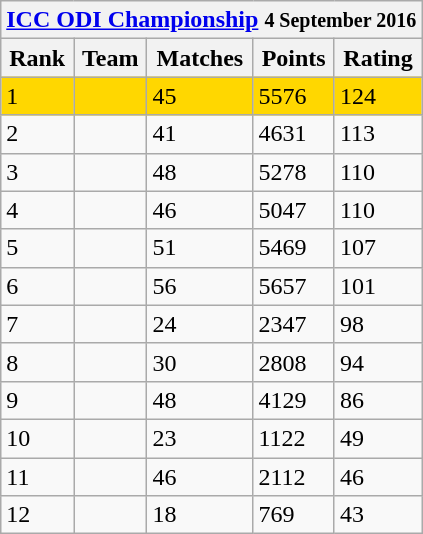<table class="wikitable" style="white-space:nowrap">
<tr>
<th colspan="5"><a href='#'>ICC ODI Championship</a> <small>4 September 2016</small></th>
</tr>
<tr>
<th>Rank</th>
<th>Team</th>
<th>Matches</th>
<th>Points</th>
<th>Rating</th>
</tr>
<tr style="background:gold">
<td>1</td>
<td style="text-align:left;"></td>
<td>45</td>
<td>5576</td>
<td>124</td>
</tr>
<tr>
<td>2</td>
<td style="text-align:left;"></td>
<td>41</td>
<td>4631</td>
<td>113</td>
</tr>
<tr>
<td>3</td>
<td style="text-align:left;"></td>
<td>48</td>
<td>5278</td>
<td>110</td>
</tr>
<tr>
<td>4</td>
<td style="text-align:left;"></td>
<td>46</td>
<td>5047</td>
<td>110</td>
</tr>
<tr>
<td>5</td>
<td style="text-align:left;"></td>
<td>51</td>
<td>5469</td>
<td>107</td>
</tr>
<tr>
<td>6</td>
<td style="text-align:left;"></td>
<td>56</td>
<td>5657</td>
<td>101</td>
</tr>
<tr>
<td>7</td>
<td style="text-align:left;"></td>
<td>24</td>
<td>2347</td>
<td>98</td>
</tr>
<tr>
<td>8</td>
<td style="text-align:left;"></td>
<td>30</td>
<td>2808</td>
<td>94</td>
</tr>
<tr>
<td>9</td>
<td style="text-align:left;"></td>
<td>48</td>
<td>4129</td>
<td>86</td>
</tr>
<tr>
<td>10</td>
<td style="text-align:left;"></td>
<td>23</td>
<td>1122</td>
<td>49</td>
</tr>
<tr>
<td>11</td>
<td style="text-align:left;"></td>
<td>46</td>
<td>2112</td>
<td>46</td>
</tr>
<tr>
<td>12</td>
<td style="text-align:left;"></td>
<td>18</td>
<td>769</td>
<td>43</td>
</tr>
</table>
